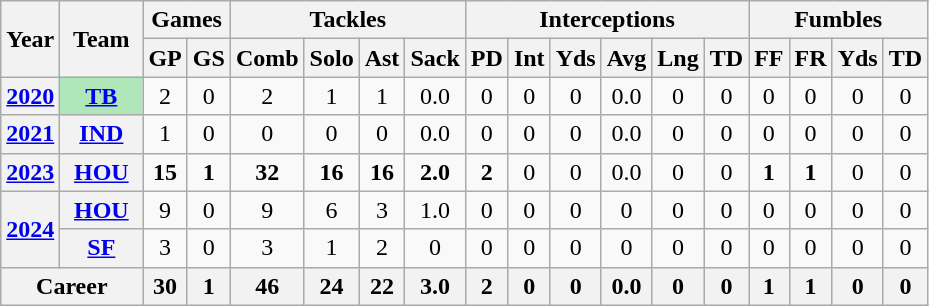<table class=wikitable style="text-align:center;">
<tr>
<th rowspan="2">Year</th>
<th rowspan="2">Team</th>
<th colspan="2">Games</th>
<th colspan="4">Tackles</th>
<th colspan="6">Interceptions</th>
<th colspan="4">Fumbles</th>
</tr>
<tr>
<th>GP</th>
<th>GS</th>
<th>Comb</th>
<th>Solo</th>
<th>Ast</th>
<th>Sack</th>
<th>PD</th>
<th>Int</th>
<th>Yds</th>
<th>Avg</th>
<th>Lng</th>
<th>TD</th>
<th>FF</th>
<th>FR</th>
<th>Yds</th>
<th>TD</th>
</tr>
<tr>
<th><a href='#'>2020</a></th>
<th style="background:#afe6ba; width:3em;"><a href='#'>TB</a></th>
<td>2</td>
<td>0</td>
<td>2</td>
<td>1</td>
<td>1</td>
<td>0.0</td>
<td>0</td>
<td>0</td>
<td>0</td>
<td>0.0</td>
<td>0</td>
<td>0</td>
<td>0</td>
<td>0</td>
<td>0</td>
<td>0</td>
</tr>
<tr>
<th><a href='#'>2021</a></th>
<th><a href='#'>IND</a></th>
<td>1</td>
<td>0</td>
<td>0</td>
<td>0</td>
<td>0</td>
<td>0.0</td>
<td>0</td>
<td>0</td>
<td>0</td>
<td>0.0</td>
<td>0</td>
<td>0</td>
<td>0</td>
<td>0</td>
<td>0</td>
<td>0</td>
</tr>
<tr>
<th><a href='#'>2023</a></th>
<th><a href='#'>HOU</a></th>
<td><strong>15</strong></td>
<td><strong>1</strong></td>
<td><strong>32</strong></td>
<td><strong>16</strong></td>
<td><strong>16</strong></td>
<td><strong>2.0</strong></td>
<td><strong>2</strong></td>
<td>0</td>
<td>0</td>
<td>0.0</td>
<td>0</td>
<td>0</td>
<td><strong>1</strong></td>
<td><strong>1</strong></td>
<td>0</td>
<td>0</td>
</tr>
<tr>
<th rowspan="2"><a href='#'>2024</a></th>
<th><a href='#'>HOU</a></th>
<td>9</td>
<td>0</td>
<td>9</td>
<td>6</td>
<td>3</td>
<td>1.0</td>
<td>0</td>
<td>0</td>
<td>0</td>
<td>0</td>
<td>0</td>
<td>0</td>
<td>0</td>
<td>0</td>
<td>0</td>
<td>0</td>
</tr>
<tr>
<th><a href='#'>SF</a></th>
<td>3</td>
<td>0</td>
<td>3</td>
<td>1</td>
<td>2</td>
<td>0</td>
<td>0</td>
<td>0</td>
<td>0</td>
<td>0</td>
<td>0</td>
<td>0</td>
<td>0</td>
<td>0</td>
<td>0</td>
<td>0</td>
</tr>
<tr>
<th colspan="2">Career</th>
<th>30</th>
<th>1</th>
<th>46</th>
<th>24</th>
<th>22</th>
<th>3.0</th>
<th>2</th>
<th>0</th>
<th>0</th>
<th>0.0</th>
<th>0</th>
<th>0</th>
<th>1</th>
<th>1</th>
<th>0</th>
<th>0</th>
</tr>
</table>
